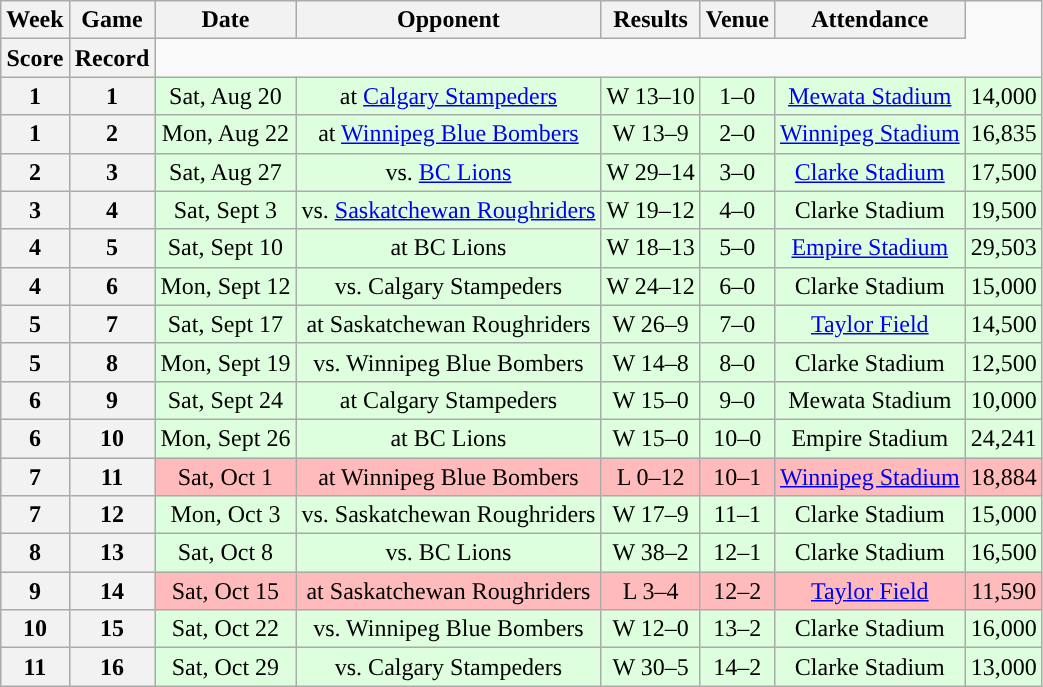<table class="wikitable" style="text-align:center">
<tr>
<th>Week</th>
<th>Game</th>
<th>Date</th>
<th>Opponent</th>
<th>Results</th>
<th>Venue</th>
<th>Attendance</th>
</tr>
<tr>
<th>Score</th>
<th>Record</th>
</tr>
<tr style="background:#ddffdd">
<th>1</th>
<th>1</th>
<td>Sat, Aug 20</td>
<td>at <a href='#'>Calgary Stampeders</a></td>
<td>W 13–10</td>
<td>1–0</td>
<td><a href='#'>Mewata Stadium</a></td>
<td>14,000</td>
</tr>
<tr style="background:#ddffdd">
<th>1</th>
<th>2</th>
<td>Mon, Aug 22</td>
<td>at <a href='#'>Winnipeg Blue Bombers</a></td>
<td>W 13–9</td>
<td>2–0</td>
<td><a href='#'>Winnipeg Stadium</a></td>
<td>16,835</td>
</tr>
<tr style="background:#ddffdd">
<th>2</th>
<th>3</th>
<td>Sat, Aug 27</td>
<td>vs. <a href='#'>BC Lions</a></td>
<td>W 29–14</td>
<td>3–0</td>
<td><a href='#'>Clarke Stadium</a></td>
<td>17,500</td>
</tr>
<tr style="background:#ddffdd">
<th>3</th>
<th>4</th>
<td>Sat, Sept 3</td>
<td>vs. <a href='#'>Saskatchewan Roughriders</a></td>
<td>W 19–12</td>
<td>4–0</td>
<td>Clarke Stadium</td>
<td>19,500</td>
</tr>
<tr style="background:#ddffdd">
<th>4</th>
<th>5</th>
<td>Sat, Sept 10</td>
<td>at BC Lions</td>
<td>W 18–13</td>
<td>5–0</td>
<td><a href='#'>Empire Stadium</a></td>
<td>29,503</td>
</tr>
<tr style="background:#ddffdd">
<th>4</th>
<th>6</th>
<td>Mon, Sept 12</td>
<td>vs. Calgary Stampeders</td>
<td>W 24–12</td>
<td>6–0</td>
<td>Clarke Stadium</td>
<td>15,000</td>
</tr>
<tr style="background:#ddffdd">
<th>5</th>
<th>7</th>
<td>Sat, Sept 17</td>
<td>at Saskatchewan Roughriders</td>
<td>W 26–9</td>
<td>7–0</td>
<td><a href='#'>Taylor Field</a></td>
<td>14,500</td>
</tr>
<tr style="background:#ddffdd">
<th>5</th>
<th>8</th>
<td>Mon, Sept 19</td>
<td>vs. Winnipeg Blue Bombers</td>
<td>W 14–8</td>
<td>8–0</td>
<td>Clarke Stadium</td>
<td>12,500</td>
</tr>
<tr style="background:#ddffdd">
<th>6</th>
<th>9</th>
<td>Sat, Sept 24</td>
<td>at Calgary Stampeders</td>
<td>W 15–0</td>
<td>9–0</td>
<td>Mewata Stadium</td>
<td>10,000</td>
</tr>
<tr style="background:#ddffdd">
<th>6</th>
<th>10</th>
<td>Mon, Sept 26</td>
<td>at BC Lions</td>
<td>W 15–0</td>
<td>10–0</td>
<td>Empire Stadium</td>
<td>24,241</td>
</tr>
<tr style="background:#ffbbbb">
<th>7</th>
<th>11</th>
<td>Sat, Oct 1</td>
<td>at Winnipeg Blue Bombers</td>
<td>L 0–12</td>
<td>10–1</td>
<td><a href='#'>Winnipeg Stadium</a></td>
<td>18,884</td>
</tr>
<tr style="background:#ddffdd">
<th>7</th>
<th>12</th>
<td>Mon, Oct 3</td>
<td>vs. Saskatchewan Roughriders</td>
<td>W 17–9</td>
<td>11–1</td>
<td>Clarke Stadium</td>
<td>15,000</td>
</tr>
<tr style="background:#ddffdd">
<th>8</th>
<th>13</th>
<td>Sat, Oct 8</td>
<td>vs. BC Lions</td>
<td>W 38–2</td>
<td>12–1</td>
<td>Clarke Stadium</td>
<td>16,500</td>
</tr>
<tr style="background:#ffbbbb">
<th>9</th>
<th>14</th>
<td>Sat, Oct 15</td>
<td>at Saskatchewan Roughriders</td>
<td>L 3–4</td>
<td>12–2</td>
<td><a href='#'>Taylor Field</a></td>
<td>11,590</td>
</tr>
<tr style="background:#ddffdd">
<th>10</th>
<th>15</th>
<td>Sat, Oct 22</td>
<td>vs. Winnipeg Blue Bombers</td>
<td>W 12–0</td>
<td>13–2</td>
<td>Clarke Stadium</td>
<td>16,000</td>
</tr>
<tr style="background:#ddffdd">
<th>11</th>
<th>16</th>
<td>Sat, Oct 29</td>
<td>vs. Calgary Stampeders</td>
<td>W 30–5</td>
<td>14–2</td>
<td>Clarke Stadium</td>
<td>13,000</td>
</tr>
</table>
